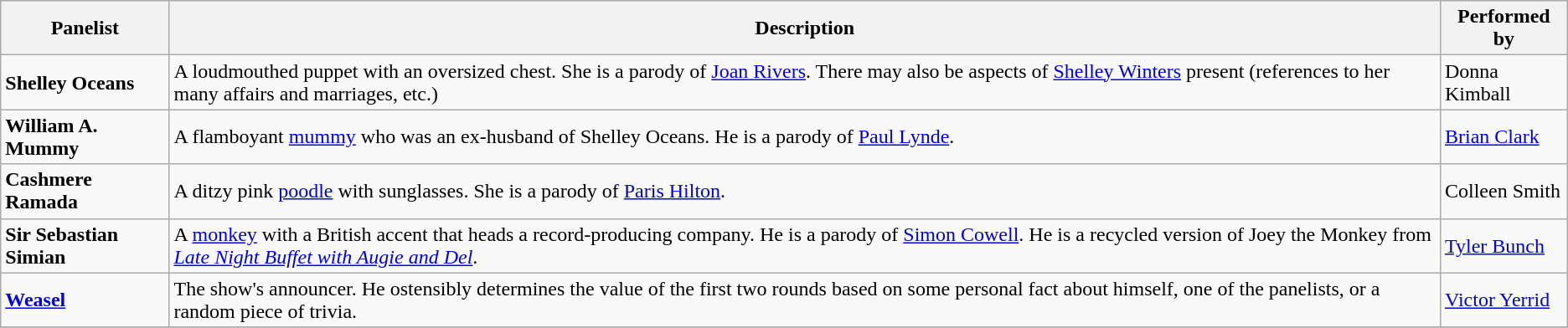<table class="wikitable">
<tr>
<th>Panelist</th>
<th>Description</th>
<th>Performed by</th>
</tr>
<tr>
<td><strong>Shelley Oceans</strong></td>
<td>A loudmouthed puppet with an oversized chest. She is a parody of <a href='#'>Joan Rivers</a>. There may also be aspects of <a href='#'>Shelley Winters</a> present (references to her many affairs and marriages, etc.)</td>
<td>Donna Kimball</td>
</tr>
<tr>
<td><strong>William A. Mummy</strong></td>
<td>A flamboyant <a href='#'>mummy</a> who was an ex-husband of Shelley Oceans. He is a parody of <a href='#'>Paul Lynde</a>.</td>
<td><a href='#'>Brian Clark</a></td>
</tr>
<tr>
<td><strong>Cashmere Ramada</strong></td>
<td>A ditzy pink <a href='#'>poodle</a> with sunglasses. She is a parody of <a href='#'>Paris Hilton</a>.</td>
<td>Colleen Smith</td>
</tr>
<tr>
<td><strong>Sir Sebastian Simian</strong></td>
<td>A <a href='#'>monkey</a> with a British accent that heads a record-producing company. He is a parody of <a href='#'>Simon Cowell</a>. He is a recycled version of Joey the Monkey from <em><a href='#'>Late Night Buffet with Augie and Del</a></em>.</td>
<td><a href='#'>Tyler Bunch</a></td>
</tr>
<tr>
<td><strong><a href='#'>Weasel</a></strong></td>
<td>The show's announcer. He ostensibly determines the value of the first two rounds based on some personal fact about himself, one of the panelists, or a random piece of trivia.</td>
<td><a href='#'>Victor Yerrid</a></td>
</tr>
<tr>
</tr>
</table>
